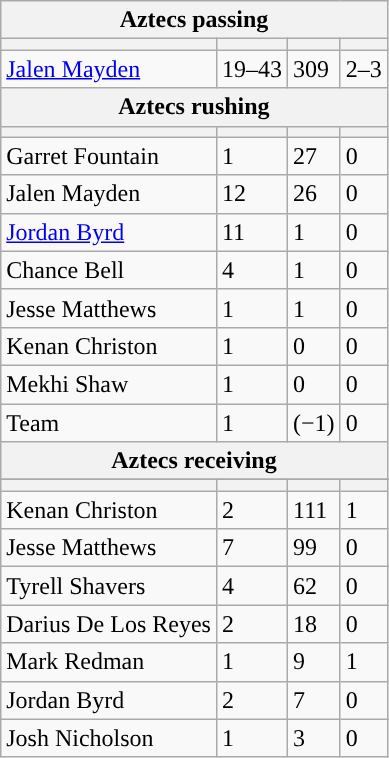<table class="wikitable plainrowheaders">
<tr>
<th colspan="6">Aztecs passing</th>
</tr>
<tr>
<th scope="col"></th>
<th scope="col"></th>
<th scope="col"></th>
<th scope="col"></th>
</tr>
<tr>
<td><a href='#'>Jalen Mayden</a></td>
<td>19–43</td>
<td>309</td>
<td>2–3</td>
</tr>
<tr>
<th colspan="6">Aztecs rushing</th>
</tr>
<tr>
<th scope="col"></th>
<th scope="col"></th>
<th scope="col"></th>
<th scope="col"></th>
</tr>
<tr>
<td>Garret Fountain</td>
<td>1</td>
<td>27</td>
<td>0</td>
</tr>
<tr>
<td>Jalen Mayden</td>
<td>12</td>
<td>26</td>
<td>0</td>
</tr>
<tr>
<td><a href='#'>Jordan Byrd</a></td>
<td>11</td>
<td>1</td>
<td>0</td>
</tr>
<tr>
<td>Chance Bell</td>
<td>4</td>
<td>1</td>
<td>0</td>
</tr>
<tr>
<td>Jesse Matthews</td>
<td>1</td>
<td>1</td>
<td>0</td>
</tr>
<tr>
<td>Kenan Christon</td>
<td>1</td>
<td>0</td>
<td>0</td>
</tr>
<tr>
<td>Mekhi Shaw</td>
<td>1</td>
<td>0</td>
<td>0</td>
</tr>
<tr>
<td>Team</td>
<td>1</td>
<td>(−1)</td>
<td>0</td>
</tr>
<tr>
<th colspan="6">Aztecs receiving</th>
</tr>
<tr>
</tr>
<tr>
<th scope="col"></th>
<th scope="col"></th>
<th scope="col"></th>
<th scope="col"></th>
</tr>
<tr>
<td>Kenan Christon</td>
<td>2</td>
<td>111</td>
<td>1</td>
</tr>
<tr>
<td>Jesse Matthews</td>
<td>7</td>
<td>99</td>
<td>0</td>
</tr>
<tr>
<td>Tyrell Shavers</td>
<td>4</td>
<td>62</td>
<td>0</td>
</tr>
<tr>
<td>Darius De Los Reyes</td>
<td>2</td>
<td>18</td>
<td>0</td>
</tr>
<tr>
<td>Mark Redman</td>
<td>1</td>
<td>9</td>
<td>1</td>
</tr>
<tr>
<td>Jordan Byrd</td>
<td>2</td>
<td>7</td>
<td>0</td>
</tr>
<tr>
<td>Josh Nicholson</td>
<td>1</td>
<td>3</td>
<td>0</td>
</tr>
</table>
